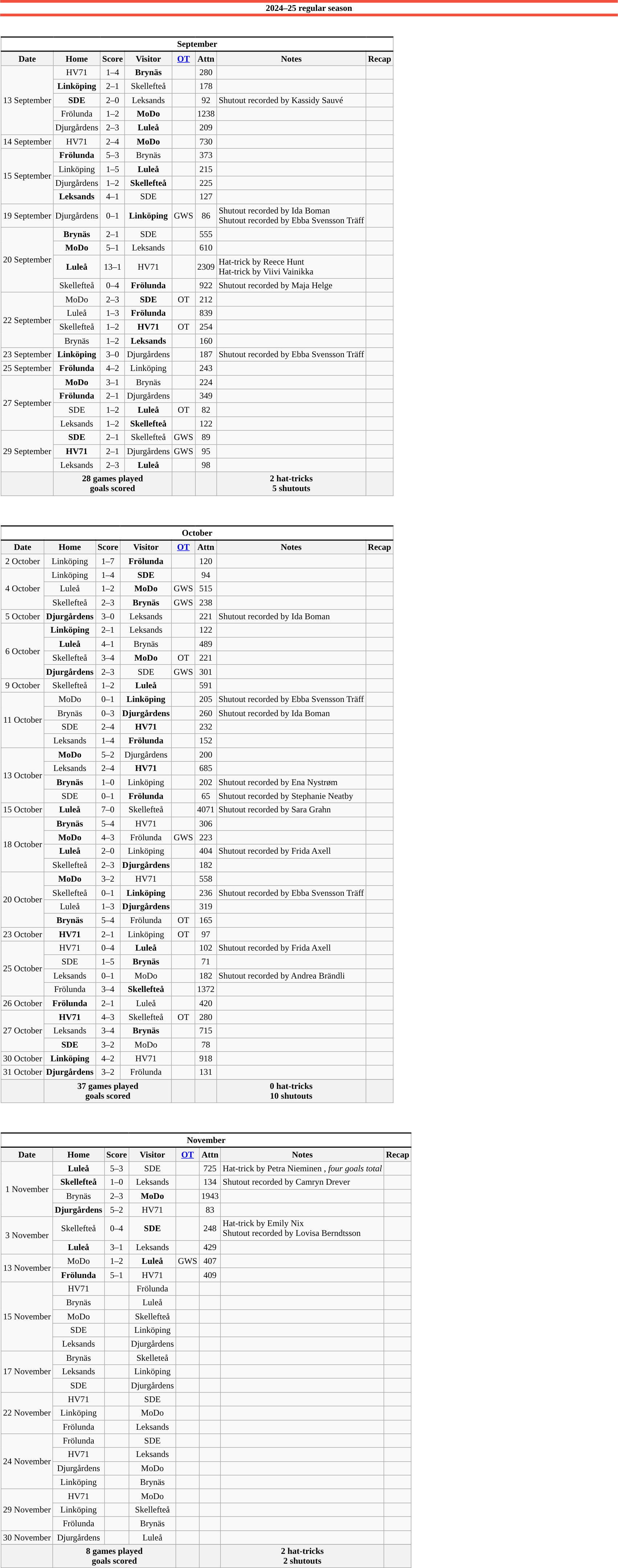<table class="toccolours" style="width:90%; clear:both; margin:0.5em auto; text-align:center;">
<tr colspan="8">
<th style="background:#FFFFFF; border-top:#F2513F 5px solid; border-bottom:#F2513F 5px solid;">2024–25 regular season</th>
</tr>
<tr>
<td colspan="8"><br><table class="wikitable toccolours collapsible collapsed">
<tr>
<th colspan="8" style="background:#FFFFFF; border-top:#000 2px solid; border-bottom:#000 2px solid;">September</th>
</tr>
<tr>
<th>Date</th>
<th>Home</th>
<th>Score</th>
<th>Visitor</th>
<th><a href='#'>OT</a></th>
<th>Attn</th>
<th>Notes</th>
<th>Recap</th>
</tr>
<tr>
<td rowspan="5">13 September</td>
<td>HV71</td>
<td>1–4</td>
<td><strong>Brynäs</strong></td>
<td></td>
<td>280</td>
<td align="left"></td>
<td></td>
</tr>
<tr>
<td><strong>Linköping</strong></td>
<td>2–1</td>
<td>Skellefteå</td>
<td></td>
<td>178</td>
<td align="left"></td>
<td></td>
</tr>
<tr>
<td><strong>SDE</strong></td>
<td>2–0</td>
<td>Leksands</td>
<td></td>
<td>92</td>
<td align="left">Shutout recorded by Kassidy Sauvé </td>
<td></td>
</tr>
<tr>
<td>Frölunda</td>
<td>1–2</td>
<td><strong>MoDo</strong></td>
<td></td>
<td>1238</td>
<td align="left"></td>
<td></td>
</tr>
<tr>
<td>Djurgårdens</td>
<td>2–3</td>
<td><strong>Luleå</strong></td>
<td></td>
<td>209</td>
<td align="left"></td>
<td></td>
</tr>
<tr>
<td>14 September</td>
<td>HV71</td>
<td>2–4</td>
<td><strong>MoDo</strong></td>
<td></td>
<td>730</td>
<td align="left"></td>
<td></td>
</tr>
<tr>
<td rowspan="4">15 September</td>
<td><strong>Frölunda</strong></td>
<td>5–3</td>
<td>Brynäs</td>
<td></td>
<td>373</td>
<td align="left"></td>
<td></td>
</tr>
<tr>
<td>Linköping</td>
<td>1–5</td>
<td><strong>Luleå</strong></td>
<td></td>
<td>215</td>
<td align="left"></td>
<td></td>
</tr>
<tr>
<td>Djurgårdens</td>
<td>1–2</td>
<td><strong>Skellefteå</strong></td>
<td></td>
<td>225</td>
<td align="left"></td>
<td></td>
</tr>
<tr>
<td><strong>Leksands</strong></td>
<td>4–1</td>
<td>SDE</td>
<td></td>
<td>127</td>
<td align="left"></td>
<td></td>
</tr>
<tr>
<td>19 September</td>
<td>Djurgårdens</td>
<td>0–1</td>
<td><strong>Linköping</strong></td>
<td>GWS</td>
<td>86</td>
<td align="left">Shutout recorded by Ida Boman <br>Shutout recorded by Ebba Svensson Träff </td>
<td></td>
</tr>
<tr>
<td rowspan="4">20 September</td>
<td><strong>Brynäs</strong></td>
<td>2–1</td>
<td>SDE</td>
<td></td>
<td>555</td>
<td align="left"></td>
<td></td>
</tr>
<tr>
<td><strong>MoDo</strong></td>
<td>5–1</td>
<td>Leksands</td>
<td></td>
<td>610</td>
<td align="left"></td>
<td></td>
</tr>
<tr>
<td><strong>Luleå</strong></td>
<td>13–1</td>
<td>HV71</td>
<td></td>
<td>2309</td>
<td align="left">Hat-trick by Reece Hunt <br>Hat-trick by Viivi Vainikka </td>
<td></td>
</tr>
<tr>
<td>Skellefteå</td>
<td>0–4</td>
<td><strong>Frölunda</strong></td>
<td></td>
<td>922</td>
<td align="left">Shutout recorded by Maja Helge </td>
<td></td>
</tr>
<tr>
<td rowspan="4">22 September</td>
<td>MoDo</td>
<td>2–3</td>
<td><strong>SDE</strong></td>
<td>OT</td>
<td>212</td>
<td align="left"></td>
<td></td>
</tr>
<tr>
<td>Luleå</td>
<td>1–3</td>
<td><strong>Frölunda</strong></td>
<td></td>
<td>839</td>
<td align="left"></td>
<td></td>
</tr>
<tr>
<td>Skellefteå</td>
<td>1–2</td>
<td><strong>HV71</strong></td>
<td>OT</td>
<td>254</td>
<td align="left"></td>
<td></td>
</tr>
<tr>
<td>Brynäs</td>
<td>1–2</td>
<td><strong>Leksands</strong></td>
<td></td>
<td>160</td>
<td align="left"></td>
<td></td>
</tr>
<tr>
<td>23 September</td>
<td><strong>Linköping</strong></td>
<td>3–0</td>
<td>Djurgårdens</td>
<td></td>
<td>187</td>
<td align="left">Shutout recorded by Ebba Svensson Träff </td>
<td></td>
</tr>
<tr>
<td>25 September</td>
<td><strong>Frölunda</strong></td>
<td>4–2</td>
<td>Linköping</td>
<td></td>
<td>243</td>
<td align="left"></td>
<td></td>
</tr>
<tr>
<td rowspan="4">27 September</td>
<td><strong>MoDo</strong></td>
<td>3–1</td>
<td>Brynäs</td>
<td></td>
<td>224</td>
<td align="left"></td>
<td></td>
</tr>
<tr>
<td><strong>Frölunda</strong></td>
<td>2–1</td>
<td>Djurgårdens</td>
<td></td>
<td>349</td>
<td align="left"></td>
<td></td>
</tr>
<tr>
<td>SDE</td>
<td>1–2</td>
<td><strong>Luleå</strong></td>
<td>OT</td>
<td>82</td>
<td align="left"></td>
<td></td>
</tr>
<tr>
<td>Leksands</td>
<td>1–2</td>
<td><strong>Skellefteå</strong></td>
<td></td>
<td>122</td>
<td align="left"></td>
<td></td>
</tr>
<tr>
<td rowspan="3">29 September</td>
<td><strong>SDE</strong></td>
<td>2–1</td>
<td>Skellefteå</td>
<td>GWS</td>
<td>89</td>
<td align="left"></td>
<td></td>
</tr>
<tr>
<td><strong>HV71</strong></td>
<td>2–1</td>
<td>Djurgårdens</td>
<td>GWS</td>
<td>95</td>
<td align="left"></td>
<td></td>
</tr>
<tr>
<td>Leksands</td>
<td>2–3</td>
<td><strong>Luleå</strong></td>
<td></td>
<td>98</td>
<td align="left"></td>
<td></td>
</tr>
<tr>
<th></th>
<th colspan="3">28 games played<br> goals scored</th>
<th><br></th>
<th></th>
<th align="left">2 hat-tricks<br>5 shutouts</th>
<th></th>
</tr>
</table>
</td>
</tr>
<tr>
<td colspan="8"><br><table class="wikitable toccolours collapsible collapsed">
<tr>
<th colspan="8" style="background:#FFFFFF; border-top:#000 2px solid; border-bottom:#000 2px solid;">October</th>
</tr>
<tr>
<th>Date</th>
<th>Home</th>
<th>Score</th>
<th>Visitor</th>
<th><a href='#'>OT</a></th>
<th>Attn</th>
<th>Notes</th>
<th>Recap</th>
</tr>
<tr>
<td>2 October</td>
<td>Linköping</td>
<td>1–7</td>
<td><strong>Frölunda</strong></td>
<td></td>
<td>120</td>
<td align="left"></td>
<td></td>
</tr>
<tr>
<td rowspan="3">4 October</td>
<td>Linköping</td>
<td>1–4</td>
<td><strong>SDE</strong></td>
<td></td>
<td>94</td>
<td align="left"></td>
<td></td>
</tr>
<tr>
<td>Luleå</td>
<td>1–2</td>
<td><strong>MoDo</strong></td>
<td>GWS</td>
<td>515</td>
<td align="left"></td>
<td></td>
</tr>
<tr>
<td>Skellefteå</td>
<td>2–3</td>
<td><strong>Brynäs</strong></td>
<td>GWS</td>
<td>238</td>
<td align="left"></td>
<td></td>
</tr>
<tr>
<td>5 October</td>
<td><strong>Djurgårdens</strong></td>
<td>3–0</td>
<td>Leksands</td>
<td></td>
<td>221</td>
<td align="left">Shutout recorded by Ida Boman </td>
<td></td>
</tr>
<tr>
<td rowspan="4">6 October</td>
<td><strong>Linköping</strong></td>
<td>2–1</td>
<td>Leksands</td>
<td></td>
<td>122</td>
<td align="left"></td>
<td></td>
</tr>
<tr>
<td><strong>Luleå</strong></td>
<td>4–1</td>
<td>Brynäs</td>
<td></td>
<td>489</td>
<td align="left"></td>
<td></td>
</tr>
<tr>
<td>Skellefteå</td>
<td>3–4</td>
<td><strong>MoDo</strong></td>
<td>OT</td>
<td>221</td>
<td align="left"></td>
<td></td>
</tr>
<tr>
<td><strong>Djurgårdens</strong></td>
<td>2–3</td>
<td>SDE</td>
<td>GWS</td>
<td>301</td>
<td align="left"></td>
<td></td>
</tr>
<tr>
<td>9 October</td>
<td>Skellefteå</td>
<td>1–2</td>
<td><strong>Luleå</strong></td>
<td></td>
<td>591</td>
<td align="left"></td>
<td></td>
</tr>
<tr>
<td rowspan="4">11 October</td>
<td>MoDo</td>
<td>0–1</td>
<td><strong>Linköping</strong></td>
<td></td>
<td>205</td>
<td align="left">Shutout recorded by Ebba Svensson Träff </td>
<td></td>
</tr>
<tr>
<td>Brynäs</td>
<td>0–3</td>
<td><strong>Djurgårdens</strong></td>
<td></td>
<td>260</td>
<td align="left">Shutout recorded by Ida Boman </td>
<td></td>
</tr>
<tr>
<td>SDE</td>
<td>2–4</td>
<td><strong>HV71</strong></td>
<td></td>
<td>232</td>
<td align="left"></td>
<td></td>
</tr>
<tr>
<td>Leksands</td>
<td>1–4</td>
<td><strong>Frölunda</strong></td>
<td></td>
<td>152</td>
<td align="left"></td>
<td></td>
</tr>
<tr>
<td rowspan="4">13 October</td>
<td><strong>MoDo</strong></td>
<td>5–2</td>
<td>Djurgårdens</td>
<td></td>
<td>200</td>
<td align="left"></td>
<td></td>
</tr>
<tr>
<td>Leksands</td>
<td>2–4</td>
<td><strong>HV71</strong></td>
<td></td>
<td>685</td>
<td align="left"></td>
<td></td>
</tr>
<tr>
<td><strong>Brynäs</strong></td>
<td>1–0</td>
<td>Linköping</td>
<td></td>
<td>202</td>
<td align="left">Shutout recorded by Ena Nystrøm </td>
<td></td>
</tr>
<tr>
<td>SDE</td>
<td>0–1</td>
<td><strong>Frölunda</strong></td>
<td></td>
<td>65</td>
<td align="left">Shutout recorded by Stephanie Neatby </td>
<td></td>
</tr>
<tr>
<td>15 October</td>
<td><strong>Luleå</strong></td>
<td>7–0</td>
<td>Skellefteå</td>
<td></td>
<td>4071</td>
<td align="left">Shutout recorded by Sara Grahn </td>
<td></td>
</tr>
<tr>
<td rowspan="4">18 October</td>
<td><strong>Brynäs</strong></td>
<td>5–4</td>
<td>HV71</td>
<td></td>
<td>306</td>
<td align="left"></td>
<td></td>
</tr>
<tr>
<td><strong>MoDo</strong></td>
<td>4–3</td>
<td>Frölunda</td>
<td>GWS</td>
<td>223</td>
<td align="left"></td>
<td></td>
</tr>
<tr>
<td><strong>Luleå</strong></td>
<td>2–0</td>
<td>Linköping</td>
<td></td>
<td>404</td>
<td align="left">Shutout recorded by Frida Axell </td>
<td></td>
</tr>
<tr>
<td>Skellefteå</td>
<td>2–3</td>
<td><strong>Djurgårdens</strong></td>
<td></td>
<td>182</td>
<td align="left"></td>
<td></td>
</tr>
<tr>
<td rowspan="4">20 October</td>
<td><strong>MoDo</strong></td>
<td>3–2</td>
<td>HV71</td>
<td></td>
<td>558</td>
<td align="left"></td>
<td></td>
</tr>
<tr>
<td>Skellefteå</td>
<td>0–1</td>
<td><strong>Linköping</strong></td>
<td></td>
<td>236</td>
<td align="left">Shutout recorded by Ebba Svensson Träff </td>
<td></td>
</tr>
<tr>
<td>Luleå</td>
<td>1–3</td>
<td><strong>Djurgårdens</strong></td>
<td></td>
<td>319</td>
<td align="left"></td>
<td></td>
</tr>
<tr>
<td><strong>Brynäs</strong></td>
<td>5–4</td>
<td>Frölunda</td>
<td>OT</td>
<td>165</td>
<td align="left"></td>
<td></td>
</tr>
<tr>
<td>23 October</td>
<td><strong>HV71</strong></td>
<td>2–1</td>
<td>Linköping</td>
<td>OT</td>
<td>97</td>
<td align="left"></td>
<td></td>
</tr>
<tr>
<td rowspan="4">25 October</td>
<td>HV71</td>
<td>0–4</td>
<td><strong>Luleå</strong></td>
<td></td>
<td>102</td>
<td align="left">Shutout recorded by Frida Axell </td>
<td></td>
</tr>
<tr>
<td>SDE</td>
<td>1–5</td>
<td><strong>Brynäs</strong></td>
<td></td>
<td>71</td>
<td align="left"></td>
<td></td>
</tr>
<tr>
<td>Leksands</td>
<td>0–1</td>
<td>MoDo</td>
<td></td>
<td>182</td>
<td align="left">Shutout recorded by Andrea Brändli </td>
<td></td>
</tr>
<tr>
<td>Frölunda</td>
<td>3–4</td>
<td><strong>Skellefteå</strong></td>
<td></td>
<td>1372</td>
<td align="left"></td>
<td></td>
</tr>
<tr>
<td>26 October</td>
<td><strong>Frölunda</strong></td>
<td>2–1</td>
<td>Luleå</td>
<td></td>
<td>420</td>
<td align="left"></td>
<td></td>
</tr>
<tr>
<td rowspan="3">27 October</td>
<td><strong>HV71</strong></td>
<td>4–3</td>
<td>Skellefteå</td>
<td>OT</td>
<td>280</td>
<td align="left"></td>
<td></td>
</tr>
<tr>
<td>Leksands</td>
<td>3–4</td>
<td><strong>Brynäs</strong></td>
<td></td>
<td>715</td>
<td align="left"></td>
<td></td>
</tr>
<tr>
<td><strong>SDE</strong></td>
<td>3–2</td>
<td>MoDo</td>
<td></td>
<td>78</td>
<td align="left"></td>
<td></td>
</tr>
<tr>
<td>30 October</td>
<td><strong>Linköping</strong></td>
<td>4–2</td>
<td>HV71</td>
<td></td>
<td>918</td>
<td align="left"></td>
<td></td>
</tr>
<tr>
<td>31 October</td>
<td><strong>Djurgårdens</strong></td>
<td>3–2</td>
<td>Frölunda</td>
<td></td>
<td>131</td>
<td align="left"></td>
<td></td>
</tr>
<tr>
</tr>
<tr>
<th></th>
<th colspan="3">37 games played<br> goals scored</th>
<th><br></th>
<th></th>
<th align="left">0 hat-tricks<br>10 shutouts</th>
<th></th>
</tr>
</table>
</td>
</tr>
<tr>
<td colspan="8"><br><table class="wikitable toccolours collapsible collapsed">
<tr>
<th colspan="8" style="background:#FFFFFF; border-top:#000 2px solid; border-bottom:#000 2px solid;">November</th>
</tr>
<tr>
<th>Date</th>
<th>Home</th>
<th>Score</th>
<th>Visitor</th>
<th><a href='#'>OT</a></th>
<th>Attn</th>
<th>Notes</th>
<th>Recap</th>
</tr>
<tr>
<td rowspan="4">1 November</td>
<td><strong>Luleå</strong></td>
<td>5–3</td>
<td>SDE</td>
<td></td>
<td>725</td>
<td align="left">Hat-trick by Petra Nieminen , <em>four goals total</em></td>
<td></td>
</tr>
<tr>
<td><strong>Skellefteå</strong></td>
<td>1–0</td>
<td>Leksands</td>
<td></td>
<td>134</td>
<td align="left">Shutout recorded by Camryn Drever </td>
<td></td>
</tr>
<tr>
<td>Brynäs</td>
<td>2–3</td>
<td><strong>MoDo</strong></td>
<td></td>
<td>1943</td>
<td align="left"></td>
<td></td>
</tr>
<tr>
<td><strong>Djurgårdens</strong></td>
<td>5–2</td>
<td>HV71</td>
<td></td>
<td>83</td>
<td align="left"></td>
<td></td>
</tr>
<tr>
<td rowspan="2">3 November</td>
<td>Skellefteå</td>
<td>0–4</td>
<td><strong>SDE</strong></td>
<td></td>
<td>248</td>
<td align="left">Hat-trick by Emily Nix <br>Shutout recorded by Lovisa Berndtsson </td>
<td></td>
</tr>
<tr>
<td><strong>Luleå</strong></td>
<td>3–1</td>
<td>Leksands</td>
<td></td>
<td>429</td>
<td align="left"></td>
<td></td>
</tr>
<tr>
<td rowspan="2">13 November</td>
<td>MoDo</td>
<td>1–2</td>
<td><strong>Luleå</strong></td>
<td>GWS</td>
<td>407</td>
<td align="left"></td>
<td></td>
</tr>
<tr>
<td><strong>Frölunda</strong></td>
<td>5–1</td>
<td>HV71</td>
<td></td>
<td>409</td>
<td align="left"></td>
<td></td>
</tr>
<tr>
<td rowspan="5">15 November</td>
<td>HV71</td>
<td></td>
<td>Frölunda</td>
<td></td>
<td></td>
<td align="left"></td>
<td></td>
</tr>
<tr>
<td>Brynäs</td>
<td></td>
<td>Luleå</td>
<td></td>
<td></td>
<td align="left"></td>
<td></td>
</tr>
<tr>
<td>MoDo</td>
<td></td>
<td>Skellefteå</td>
<td></td>
<td></td>
<td align="left"></td>
<td></td>
</tr>
<tr>
<td>SDE</td>
<td></td>
<td>Linköping</td>
<td></td>
<td></td>
<td align="left"></td>
<td></td>
</tr>
<tr>
<td>Leksands</td>
<td></td>
<td>Djurgårdens</td>
<td></td>
<td></td>
<td align="left"></td>
<td></td>
</tr>
<tr>
<td rowspan="3">17 November</td>
<td>Brynäs</td>
<td></td>
<td>Skelleteå</td>
<td></td>
<td></td>
<td align="left"></td>
<td></td>
</tr>
<tr>
<td>Leksands</td>
<td></td>
<td>Linköping</td>
<td></td>
<td></td>
<td align="left"></td>
<td></td>
</tr>
<tr>
<td>SDE</td>
<td></td>
<td>Djurgårdens</td>
<td></td>
<td></td>
<td align="left"></td>
<td></td>
</tr>
<tr>
<td rowspan="3">22 November</td>
<td>HV71</td>
<td></td>
<td>SDE</td>
<td></td>
<td></td>
<td align="left"></td>
<td></td>
</tr>
<tr>
<td>Linköping</td>
<td></td>
<td>MoDo</td>
<td></td>
<td></td>
<td align="left"></td>
<td></td>
</tr>
<tr>
<td>Frölunda</td>
<td></td>
<td>Leksands</td>
<td></td>
<td></td>
<td align="left"></td>
<td></td>
</tr>
<tr>
<td rowspan="4">24 November</td>
<td>Frölunda</td>
<td></td>
<td>SDE</td>
<td></td>
<td></td>
<td align="left"></td>
<td></td>
</tr>
<tr>
<td>HV71</td>
<td></td>
<td>Leksands</td>
<td></td>
<td></td>
<td align="left"></td>
<td></td>
</tr>
<tr>
<td>Djurgårdens</td>
<td></td>
<td>MoDo</td>
<td></td>
<td></td>
<td align="left"></td>
<td></td>
</tr>
<tr>
<td>Linköping</td>
<td></td>
<td>Brynäs</td>
<td></td>
<td></td>
<td align="left"></td>
<td></td>
</tr>
<tr>
<td rowspan="3">29 November</td>
<td>HV71</td>
<td></td>
<td>MoDo</td>
<td></td>
<td></td>
<td align="left"></td>
<td></td>
</tr>
<tr>
<td>Linköping</td>
<td></td>
<td>Skellefteå</td>
<td></td>
<td></td>
<td align="left"></td>
<td></td>
</tr>
<tr>
<td>Frölunda</td>
<td></td>
<td>Brynäs</td>
<td></td>
<td></td>
<td align="left"></td>
<td></td>
</tr>
<tr>
<td>30 November</td>
<td>Djurgårdens</td>
<td></td>
<td>Luleå</td>
<td></td>
<td></td>
<td align="left"></td>
<td></td>
</tr>
<tr>
</tr>
<tr>
<th></th>
<th colspan="3">8 games played<br> goals scored</th>
<th><br></th>
<th></th>
<th align="left">2 hat-tricks<br>2 shutouts</th>
<th></th>
</tr>
</table>
</td>
</tr>
</table>
